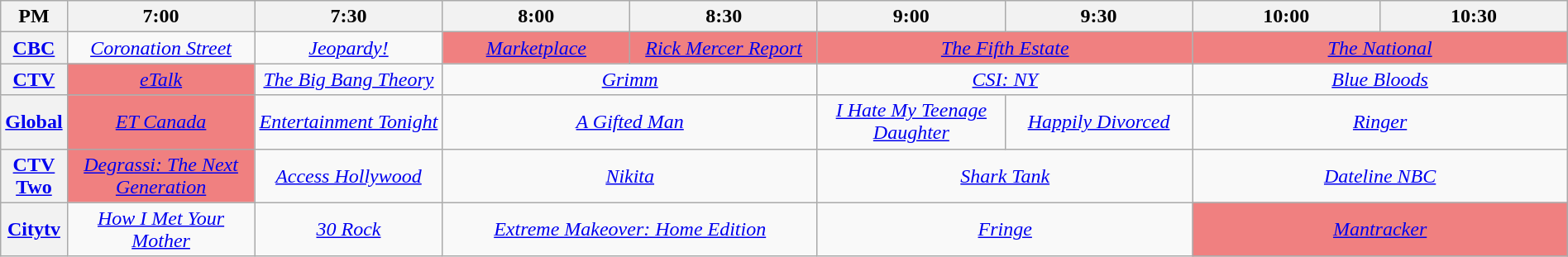<table class="wikitable" width="100%">
<tr>
<th width="4%">PM</th>
<th width="12%">7:00</th>
<th width="12%">7:30</th>
<th width="12%">8:00</th>
<th width="12%">8:30</th>
<th width="12%">9:00</th>
<th width="12%">9:30</th>
<th width="12%">10:00</th>
<th width="12%">10:30</th>
</tr>
<tr align="center">
<th><a href='#'>CBC</a></th>
<td colspan="1" align=center><em><a href='#'>Coronation Street</a></em></td>
<td colspan="1" align=center><em><a href='#'>Jeopardy!</a></em></td>
<td colspan="1" align=center bgcolor="#F08080"><em><a href='#'>Marketplace</a></em></td>
<td colspan="1" align=center bgcolor="#F08080"><em><a href='#'>Rick Mercer Report</a></em></td>
<td colspan="2" align=center bgcolor="#F08080"><em><a href='#'>The Fifth Estate</a></em></td>
<td colspan="2" align=center bgcolor="#F08080"><em><a href='#'>The National</a></em></td>
</tr>
<tr align="center">
<th><a href='#'>CTV</a></th>
<td colspan="1" align=center  bgcolor="#F08080"><em><a href='#'>eTalk</a></em></td>
<td colspan="1" align=center><em><a href='#'>The Big Bang Theory</a></em></td>
<td colspan="2" align=center><em><a href='#'>Grimm</a></em></td>
<td colspan="2" align=center><em><a href='#'>CSI: NY</a></em></td>
<td colspan="2" align=center><em><a href='#'>Blue Bloods</a></em></td>
</tr>
<tr align="center">
<th><a href='#'>Global</a></th>
<td colspan="1" align=center bgcolor="#F08080"><em><a href='#'>ET Canada</a></em></td>
<td colspan="1" align=center><em><a href='#'>Entertainment Tonight</a></em></td>
<td colspan="2" align=center><em><a href='#'>A Gifted Man</a></em></td>
<td colspan="1" align=center><em><a href='#'>I Hate My Teenage Daughter</a></em></td>
<td colspan="1" align=center><em><a href='#'>Happily Divorced</a></em></td>
<td colspan="2" align=center><em><a href='#'>Ringer</a></em></td>
</tr>
<tr align="center">
<th><a href='#'>CTV Two</a></th>
<td colspan="1" bgcolor="#F08080"><em><a href='#'>Degrassi: The Next Generation</a></em></td>
<td colspan="1"><em><a href='#'>Access Hollywood</a></em></td>
<td colspan="2"><em><a href='#'>Nikita</a></em></td>
<td colspan="2"><em><a href='#'>Shark Tank</a></em></td>
<td colspan="2"><em><a href='#'>Dateline NBC</a></em></td>
</tr>
<tr align="center">
<th><a href='#'>Citytv</a></th>
<td colspan="1" align=center><em><a href='#'>How I Met Your Mother</a></em></td>
<td colspan="1" align=center><em><a href='#'>30 Rock</a></em></td>
<td colspan="2" align=center><em><a href='#'>Extreme Makeover: Home Edition</a></em></td>
<td colspan="2" align=center><em><a href='#'>Fringe</a></em></td>
<td colspan="2" align=center bgcolor="#F08080"><em><a href='#'>Mantracker</a></em></td>
</tr>
</table>
